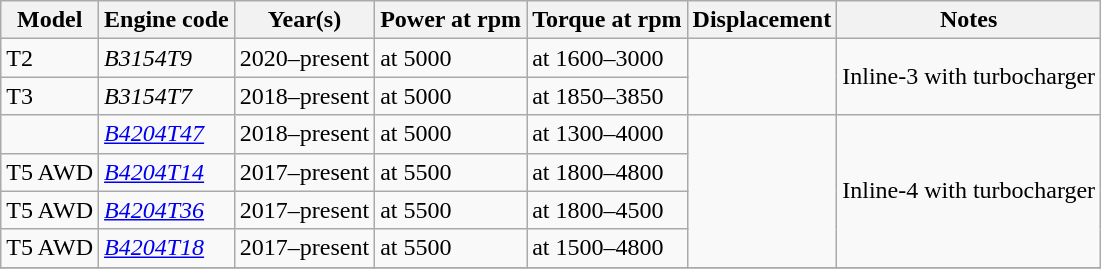<table class="wikitable collapsible">
<tr>
<th>Model</th>
<th>Engine code</th>
<th>Year(s)</th>
<th>Power at rpm</th>
<th>Torque at rpm</th>
<th>Displacement</th>
<th>Notes</th>
</tr>
<tr>
<td>T2</td>
<td><em>B3154T9</em></td>
<td>2020–present</td>
<td> at 5000</td>
<td> at 1600–3000</td>
<td rowspan="2"></td>
<td rowspan="2">Inline-3 with turbocharger</td>
</tr>
<tr>
<td>T3</td>
<td><em>B3154T7</em></td>
<td>2018–present</td>
<td> at 5000</td>
<td> at 1850–3850</td>
</tr>
<tr>
<td></td>
<td><em><a href='#'>B4204T47</a></em></td>
<td>2018–present</td>
<td> at 5000</td>
<td> at 1300–4000</td>
<td rowspan="4"></td>
<td rowspan="4">Inline-4 with turbocharger</td>
</tr>
<tr>
<td>T5 AWD</td>
<td><em><a href='#'>B4204T14</a></em></td>
<td>2017–present</td>
<td> at 5500</td>
<td> at 1800–4800</td>
</tr>
<tr>
<td>T5 AWD</td>
<td><em><a href='#'>B4204T36</a></em></td>
<td>2017–present</td>
<td> at 5500</td>
<td> at 1800–4500</td>
</tr>
<tr>
<td>T5 AWD</td>
<td><em><a href='#'>B4204T18</a></em></td>
<td>2017–present</td>
<td> at 5500</td>
<td> at 1500–4800</td>
</tr>
<tr>
</tr>
</table>
